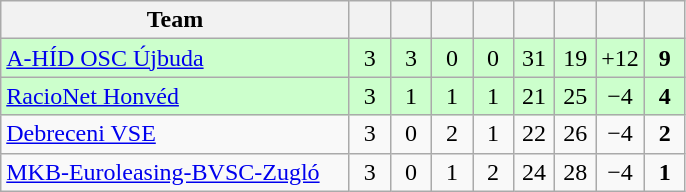<table class="wikitable" style="text-align:center;">
<tr>
<th width=225>Team</th>
<th width=20></th>
<th width=20></th>
<th width=20></th>
<th width=20></th>
<th width=20></th>
<th width=20></th>
<th width=20></th>
<th width=20></th>
</tr>
<tr style="background:#cfc;">
<td align="left"> <a href='#'>A-HÍD OSC Újbuda</a></td>
<td>3</td>
<td>3</td>
<td>0</td>
<td>0</td>
<td>31</td>
<td>19</td>
<td>+12</td>
<td><strong>9</strong></td>
</tr>
<tr style="background:#cfc;">
<td align="left"> <a href='#'>RacioNet Honvéd</a></td>
<td>3</td>
<td>1</td>
<td>1</td>
<td>1</td>
<td>21</td>
<td>25</td>
<td>−4</td>
<td><strong>4</strong></td>
</tr>
<tr>
<td align="left"> <a href='#'>Debreceni VSE</a></td>
<td>3</td>
<td>0</td>
<td>2</td>
<td>1</td>
<td>22</td>
<td>26</td>
<td>−4</td>
<td><strong>2</strong></td>
</tr>
<tr>
<td align="left"> <a href='#'>MKB-Euroleasing-BVSC-Zugló</a></td>
<td>3</td>
<td>0</td>
<td>1</td>
<td>2</td>
<td>24</td>
<td>28</td>
<td>−4</td>
<td><strong>1</strong></td>
</tr>
</table>
